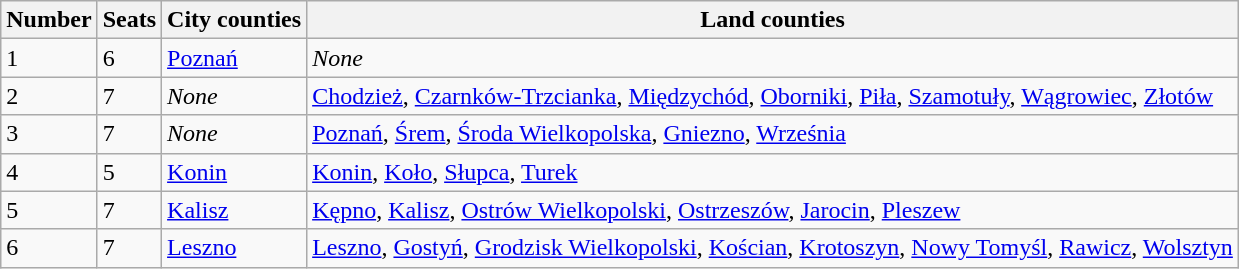<table class=wikitable>
<tr>
<th>Number</th>
<th>Seats</th>
<th>City counties</th>
<th>Land counties</th>
</tr>
<tr>
<td>1</td>
<td>6</td>
<td><a href='#'>Poznań</a></td>
<td><em>None</em></td>
</tr>
<tr>
<td>2</td>
<td>7</td>
<td><em>None</em></td>
<td><a href='#'>Chodzież</a>, <a href='#'>Czarnków-Trzcianka</a>, <a href='#'>Międzychód</a>, <a href='#'>Oborniki</a>, <a href='#'>Piła</a>, <a href='#'>Szamotuły</a>, <a href='#'>Wągrowiec</a>, <a href='#'>Złotów</a></td>
</tr>
<tr>
<td>3</td>
<td>7</td>
<td><em>None</em></td>
<td><a href='#'>Poznań</a>, <a href='#'>Śrem</a>, <a href='#'>Środa Wielkopolska</a>, <a href='#'>Gniezno</a>, <a href='#'>Września</a></td>
</tr>
<tr>
<td>4</td>
<td>5</td>
<td><a href='#'>Konin</a></td>
<td><a href='#'>Konin</a>, <a href='#'>Koło</a>, <a href='#'>Słupca</a>, <a href='#'>Turek</a></td>
</tr>
<tr>
<td>5</td>
<td>7</td>
<td><a href='#'>Kalisz</a></td>
<td><a href='#'>Kępno</a>, <a href='#'>Kalisz</a>, <a href='#'>Ostrów Wielkopolski</a>, <a href='#'>Ostrzeszów</a>, <a href='#'>Jarocin</a>, <a href='#'>Pleszew</a></td>
</tr>
<tr>
<td>6</td>
<td>7</td>
<td><a href='#'>Leszno</a></td>
<td><a href='#'>Leszno</a>, <a href='#'>Gostyń</a>, <a href='#'>Grodzisk Wielkopolski</a>, <a href='#'>Kościan</a>, <a href='#'>Krotoszyn</a>, <a href='#'>Nowy Tomyśl</a>, <a href='#'>Rawicz</a>, <a href='#'>Wolsztyn</a></td>
</tr>
</table>
